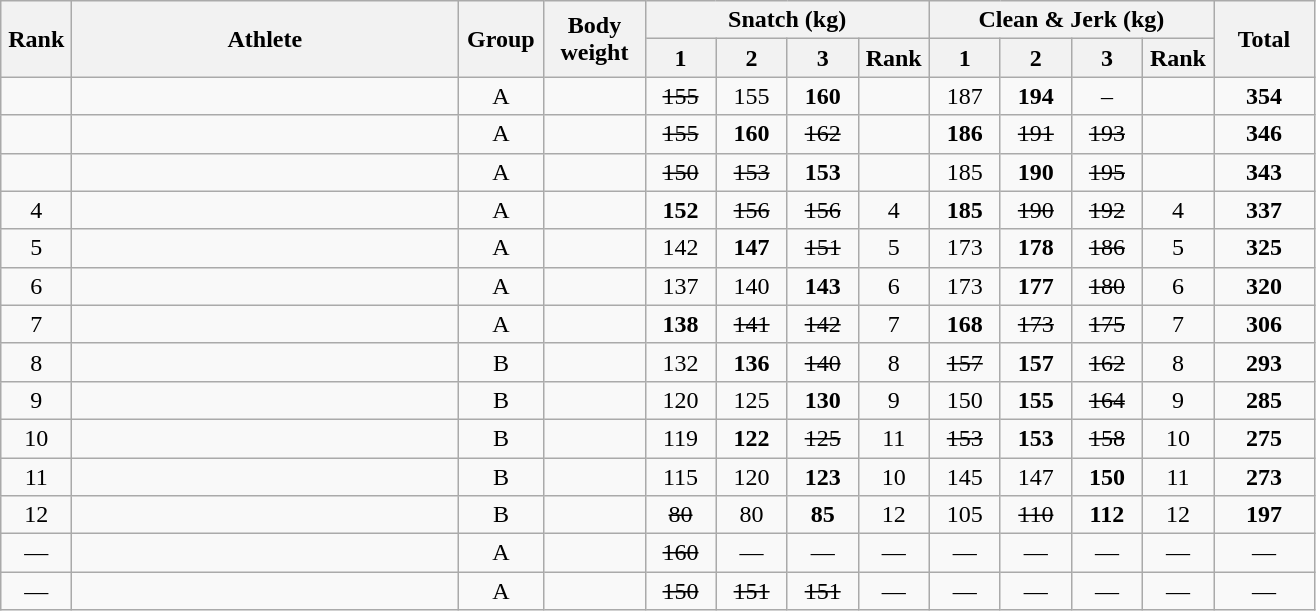<table class = "wikitable" style="text-align:center;">
<tr>
<th rowspan=2 width=40>Rank</th>
<th rowspan=2 width=250>Athlete</th>
<th rowspan=2 width=50>Group</th>
<th rowspan=2 width=60>Body weight</th>
<th colspan=4>Snatch (kg)</th>
<th colspan=4>Clean & Jerk (kg)</th>
<th rowspan=2 width=60>Total</th>
</tr>
<tr>
<th width=40>1</th>
<th width=40>2</th>
<th width=40>3</th>
<th width=40>Rank</th>
<th width=40>1</th>
<th width=40>2</th>
<th width=40>3</th>
<th width=40>Rank</th>
</tr>
<tr>
<td></td>
<td align=left></td>
<td>A</td>
<td></td>
<td><s>155</s></td>
<td>155</td>
<td><strong>160</strong></td>
<td></td>
<td>187</td>
<td><strong>194</strong></td>
<td>–</td>
<td></td>
<td><strong>354</strong></td>
</tr>
<tr>
<td></td>
<td align=left></td>
<td>A</td>
<td></td>
<td><s>155</s></td>
<td><strong>160</strong></td>
<td><s>162</s></td>
<td></td>
<td><strong>186</strong></td>
<td><s>191</s></td>
<td><s>193</s></td>
<td></td>
<td><strong>346</strong></td>
</tr>
<tr>
<td></td>
<td align=left></td>
<td>A</td>
<td></td>
<td><s>150</s></td>
<td><s>153</s></td>
<td><strong>153</strong></td>
<td></td>
<td>185</td>
<td><strong>190</strong></td>
<td><s>195</s></td>
<td></td>
<td><strong>343</strong></td>
</tr>
<tr>
<td>4</td>
<td align=left></td>
<td>A</td>
<td></td>
<td><strong>152</strong></td>
<td><s>156</s></td>
<td><s>156</s></td>
<td>4</td>
<td><strong>185</strong></td>
<td><s>190</s></td>
<td><s>192</s></td>
<td>4</td>
<td><strong>337</strong></td>
</tr>
<tr>
<td>5</td>
<td align=left></td>
<td>A</td>
<td></td>
<td>142</td>
<td><strong>147</strong></td>
<td><s>151</s></td>
<td>5</td>
<td>173</td>
<td><strong>178</strong></td>
<td><s>186</s></td>
<td>5</td>
<td><strong>325</strong></td>
</tr>
<tr>
<td>6</td>
<td align=left></td>
<td>A</td>
<td></td>
<td>137</td>
<td>140</td>
<td><strong>143</strong></td>
<td>6</td>
<td>173</td>
<td><strong>177</strong></td>
<td><s>180</s></td>
<td>6</td>
<td><strong>320</strong></td>
</tr>
<tr>
<td>7</td>
<td align=left></td>
<td>A</td>
<td></td>
<td><strong>138</strong></td>
<td><s>141</s></td>
<td><s>142</s></td>
<td>7</td>
<td><strong>168</strong></td>
<td><s>173</s></td>
<td><s>175</s></td>
<td>7</td>
<td><strong>306</strong></td>
</tr>
<tr>
<td>8</td>
<td align=left></td>
<td>B</td>
<td></td>
<td>132</td>
<td><strong>136</strong></td>
<td><s>140</s></td>
<td>8</td>
<td><s>157</s></td>
<td><strong>157</strong></td>
<td><s>162</s></td>
<td>8</td>
<td><strong>293</strong></td>
</tr>
<tr>
<td>9</td>
<td align=left></td>
<td>B</td>
<td></td>
<td>120</td>
<td>125</td>
<td><strong>130</strong></td>
<td>9</td>
<td>150</td>
<td><strong>155</strong></td>
<td><s>164</s></td>
<td>9</td>
<td><strong>285</strong></td>
</tr>
<tr>
<td>10</td>
<td align=left></td>
<td>B</td>
<td></td>
<td>119</td>
<td><strong>122</strong></td>
<td><s>125</s></td>
<td>11</td>
<td><s>153</s></td>
<td><strong>153</strong></td>
<td><s>158</s></td>
<td>10</td>
<td><strong>275</strong></td>
</tr>
<tr>
<td>11</td>
<td align=left></td>
<td>B</td>
<td></td>
<td>115</td>
<td>120</td>
<td><strong>123</strong></td>
<td>10</td>
<td>145</td>
<td>147</td>
<td><strong>150</strong></td>
<td>11</td>
<td><strong>273</strong></td>
</tr>
<tr>
<td>12</td>
<td align=left></td>
<td>B</td>
<td></td>
<td><s>80</s></td>
<td>80</td>
<td><strong>85</strong></td>
<td>12</td>
<td>105</td>
<td><s>110</s></td>
<td><strong>112</strong></td>
<td>12</td>
<td><strong>197</strong></td>
</tr>
<tr>
<td>—</td>
<td align=left></td>
<td>A</td>
<td></td>
<td><s>160</s></td>
<td>—</td>
<td>—</td>
<td>—</td>
<td>—</td>
<td>—</td>
<td>—</td>
<td>—</td>
<td>—</td>
</tr>
<tr>
<td>—</td>
<td align=left></td>
<td>A</td>
<td></td>
<td><s>150</s></td>
<td><s>151</s></td>
<td><s>151</s></td>
<td>—</td>
<td>—</td>
<td>—</td>
<td>—</td>
<td>—</td>
<td>—</td>
</tr>
</table>
